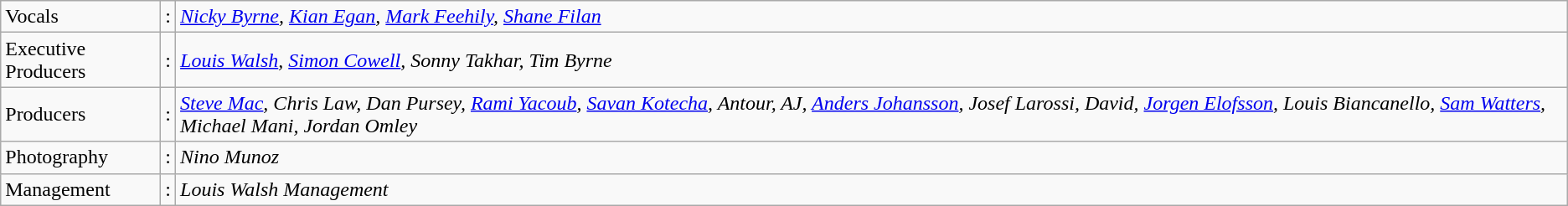<table class="wikitable"|width=100%>
<tr>
<td style="width:120px;">Vocals</td>
<td>:</td>
<td><em><a href='#'>Nicky Byrne</a>, <a href='#'>Kian Egan</a>, <a href='#'>Mark Feehily</a>, <a href='#'>Shane Filan</a></em></td>
</tr>
<tr>
<td style="width:120px;">Executive Producers</td>
<td>:</td>
<td><em><a href='#'>Louis Walsh</a>, <a href='#'>Simon Cowell</a>, Sonny Takhar, Tim Byrne</em></td>
</tr>
<tr>
<td style="width:120px;">Producers</td>
<td>:</td>
<td><em><a href='#'>Steve Mac</a>, Chris Law, Dan Pursey, <a href='#'>Rami Yacoub</a>, <a href='#'>Savan Kotecha</a>, Antour, AJ, <a href='#'>Anders Johansson</a>, Josef Larossi, David, <a href='#'>Jorgen Elofsson</a>, Louis Biancanello, <a href='#'>Sam Watters</a>, Michael Mani, Jordan Omley</em></td>
</tr>
<tr>
<td style="width:120px;">Photography</td>
<td>:</td>
<td><em>Nino Munoz</em></td>
</tr>
<tr>
<td style="width:120px;">Management</td>
<td>:</td>
<td><em>Louis Walsh Management</em></td>
</tr>
</table>
